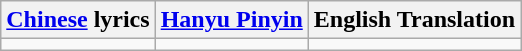<table class="wikitable">
<tr>
<th><a href='#'>Chinese</a> lyrics</th>
<th><a href='#'>Hanyu Pinyin</a></th>
<th>English Translation</th>
</tr>
<tr>
<td></td>
<td></td>
<td></td>
</tr>
</table>
